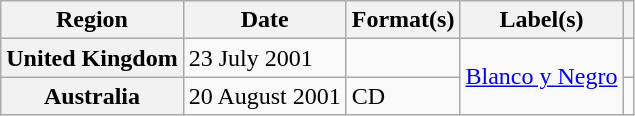<table class="wikitable plainrowheaders">
<tr>
<th scope="col">Region</th>
<th scope="col">Date</th>
<th scope="col">Format(s)</th>
<th scope="col">Label(s)</th>
<th scope="col"></th>
</tr>
<tr>
<th scope="row">United Kingdom</th>
<td>23 July 2001</td>
<td></td>
<td rowspan="2"><a href='#'>Blanco y Negro</a></td>
<td></td>
</tr>
<tr>
<th scope="row">Australia</th>
<td>20 August 2001</td>
<td>CD</td>
<td></td>
</tr>
</table>
